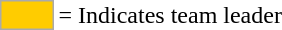<table>
<tr>
<td style="background-color:#FFCC00; border:1px solid #aaaaaa; width:2em;"></td>
<td>= Indicates team leader</td>
</tr>
</table>
